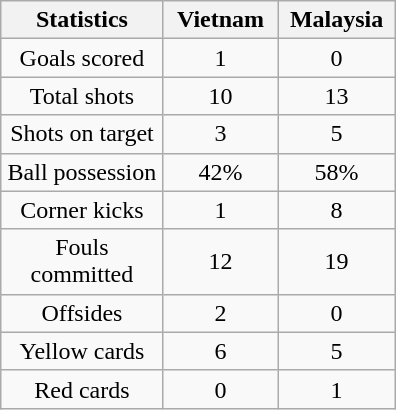<table class="wikitable" style="text-align:center; margin:auto;">
<tr>
<th scope=col width=100>Statistics</th>
<th scope=col width=70>Vietnam</th>
<th scope=col width=70>Malaysia</th>
</tr>
<tr>
<td>Goals scored</td>
<td>1</td>
<td>0</td>
</tr>
<tr>
<td>Total shots</td>
<td>10</td>
<td>13</td>
</tr>
<tr>
<td>Shots on target</td>
<td>3</td>
<td>5</td>
</tr>
<tr>
<td>Ball possession</td>
<td>42%</td>
<td>58%</td>
</tr>
<tr>
<td>Corner kicks</td>
<td>1</td>
<td>8</td>
</tr>
<tr>
<td>Fouls committed</td>
<td>12</td>
<td>19</td>
</tr>
<tr>
<td>Offsides</td>
<td>2</td>
<td>0</td>
</tr>
<tr>
<td>Yellow cards</td>
<td>6</td>
<td>5</td>
</tr>
<tr>
<td>Red cards</td>
<td>0</td>
<td>1</td>
</tr>
</table>
